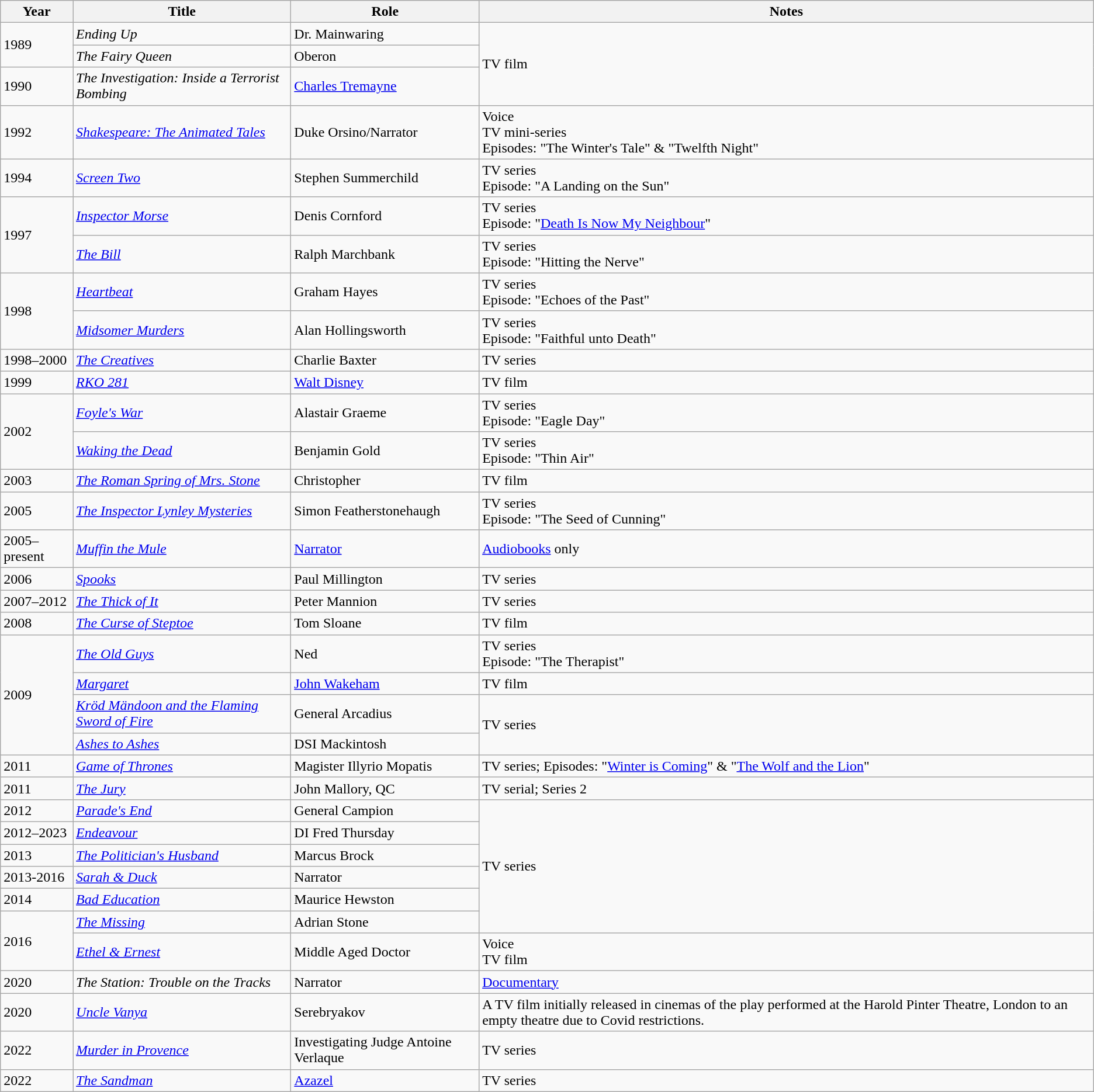<table class="wikitable sortable">
<tr>
<th>Year</th>
<th>Title</th>
<th>Role</th>
<th class="unsortable">Notes</th>
</tr>
<tr>
<td rowspan=2>1989</td>
<td><em>Ending Up</em></td>
<td>Dr. Mainwaring</td>
<td rowspan=3>TV film</td>
</tr>
<tr>
<td><em>The Fairy Queen</em></td>
<td>Oberon</td>
</tr>
<tr>
<td>1990</td>
<td><em>The Investigation: Inside a Terrorist Bombing</em></td>
<td><a href='#'>Charles Tremayne</a></td>
</tr>
<tr>
<td>1992</td>
<td><em><a href='#'>Shakespeare: The Animated Tales</a></em></td>
<td>Duke Orsino/Narrator</td>
<td>Voice<br>TV mini-series<br>Episodes: "The Winter's Tale" & "Twelfth Night"</td>
</tr>
<tr>
<td>1994</td>
<td><em><a href='#'>Screen Two</a></em></td>
<td>Stephen Summerchild</td>
<td>TV series<br>Episode: "A Landing on the Sun"</td>
</tr>
<tr>
<td rowspan="2">1997</td>
<td><em><a href='#'>Inspector Morse</a></em></td>
<td>Denis Cornford</td>
<td>TV series<br>Episode: "<a href='#'>Death Is Now My Neighbour</a>"</td>
</tr>
<tr>
<td><em><a href='#'>The Bill</a></em></td>
<td>Ralph Marchbank</td>
<td>TV series<br>Episode: "Hitting the Nerve"</td>
</tr>
<tr>
<td rowspan=2>1998</td>
<td><em><a href='#'>Heartbeat</a></em></td>
<td>Graham Hayes</td>
<td>TV series<br>Episode: "Echoes of the Past"</td>
</tr>
<tr>
<td><em><a href='#'>Midsomer Murders</a></em></td>
<td>Alan Hollingsworth</td>
<td>TV series<br>Episode: "Faithful unto Death"</td>
</tr>
<tr>
<td>1998–2000</td>
<td><em><a href='#'>The Creatives</a></em></td>
<td>Charlie Baxter</td>
<td>TV series</td>
</tr>
<tr>
<td>1999</td>
<td><em><a href='#'>RKO 281</a></em></td>
<td><a href='#'>Walt Disney</a></td>
<td>TV film</td>
</tr>
<tr>
<td rowspan=2>2002</td>
<td><em><a href='#'>Foyle's War</a></em></td>
<td>Alastair Graeme</td>
<td>TV series<br>Episode: "Eagle Day"</td>
</tr>
<tr>
<td><em><a href='#'>Waking the Dead</a></em></td>
<td>Benjamin Gold</td>
<td>TV series<br>Episode: "Thin Air"</td>
</tr>
<tr>
<td>2003</td>
<td><em><a href='#'>The Roman Spring of Mrs. Stone</a></em></td>
<td>Christopher</td>
<td>TV film</td>
</tr>
<tr>
<td>2005</td>
<td><em><a href='#'>The Inspector Lynley Mysteries</a></em></td>
<td>Simon Featherstonehaugh</td>
<td>TV series<br>Episode: "The Seed of Cunning"</td>
</tr>
<tr>
<td>2005–present</td>
<td><em><a href='#'>Muffin the Mule</a></em></td>
<td><a href='#'>Narrator</a></td>
<td><a href='#'>Audiobooks</a> only</td>
</tr>
<tr>
<td>2006</td>
<td><em><a href='#'>Spooks</a></em></td>
<td>Paul Millington</td>
<td>TV series</td>
</tr>
<tr>
<td>2007–2012</td>
<td><em><a href='#'>The Thick of It</a></em></td>
<td>Peter Mannion</td>
<td>TV series</td>
</tr>
<tr>
<td>2008</td>
<td><em><a href='#'>The Curse of Steptoe</a></em></td>
<td>Tom Sloane</td>
<td>TV film</td>
</tr>
<tr>
<td rowspan=4>2009</td>
<td><em><a href='#'>The Old Guys</a></em></td>
<td>Ned</td>
<td>TV series<br>Episode: "The Therapist"</td>
</tr>
<tr>
<td><em><a href='#'>Margaret</a></em></td>
<td><a href='#'>John Wakeham</a></td>
<td>TV film</td>
</tr>
<tr>
<td><em><a href='#'>Kröd Mändoon and the Flaming Sword of Fire</a></em></td>
<td>General Arcadius</td>
<td rowspan=2>TV series</td>
</tr>
<tr>
<td><em><a href='#'>Ashes to Ashes</a></em></td>
<td>DSI Mackintosh</td>
</tr>
<tr>
<td>2011</td>
<td><em><a href='#'>Game of Thrones</a></em></td>
<td>Magister Illyrio Mopatis</td>
<td>TV series; Episodes: "<a href='#'>Winter is Coming</a>" & "<a href='#'>The Wolf and the Lion</a>"</td>
</tr>
<tr>
<td>2011</td>
<td><em><a href='#'>The Jury</a></em></td>
<td>John Mallory, QC</td>
<td>TV serial; Series 2</td>
</tr>
<tr>
<td>2012</td>
<td><em><a href='#'>Parade's End</a></em></td>
<td>General Campion</td>
<td rowspan=6>TV series</td>
</tr>
<tr>
<td>2012–2023</td>
<td><em><a href='#'>Endeavour</a></em></td>
<td>DI Fred Thursday</td>
</tr>
<tr>
<td>2013</td>
<td><em><a href='#'>The Politician's Husband</a></em></td>
<td>Marcus Brock</td>
</tr>
<tr>
<td>2013-2016</td>
<td><em><a href='#'>Sarah & Duck</a></em></td>
<td>Narrator</td>
</tr>
<tr>
<td>2014</td>
<td><em><a href='#'>Bad Education</a></em></td>
<td>Maurice Hewston</td>
</tr>
<tr>
<td rowspan=2>2016</td>
<td><em><a href='#'>The Missing</a></em></td>
<td>Adrian Stone</td>
</tr>
<tr>
<td><em><a href='#'>Ethel & Ernest</a></em></td>
<td>Middle Aged Doctor</td>
<td>Voice<br>TV film</td>
</tr>
<tr>
<td>2020</td>
<td><em>The Station: Trouble on the Tracks</em></td>
<td>Narrator</td>
<td><a href='#'>Documentary</a></td>
</tr>
<tr>
<td>2020</td>
<td><em><a href='#'>Uncle Vanya</a></em></td>
<td>Serebryakov</td>
<td>A TV film initially released in cinemas of the play performed at the Harold Pinter Theatre, London  to an empty theatre due to Covid restrictions.</td>
</tr>
<tr>
<td>2022</td>
<td><em><a href='#'>Murder in Provence</a></em></td>
<td>Investigating Judge Antoine Verlaque</td>
<td>TV series</td>
</tr>
<tr>
<td>2022</td>
<td><em><a href='#'>The Sandman</a></em></td>
<td><a href='#'>Azazel</a></td>
<td>TV series</td>
</tr>
</table>
